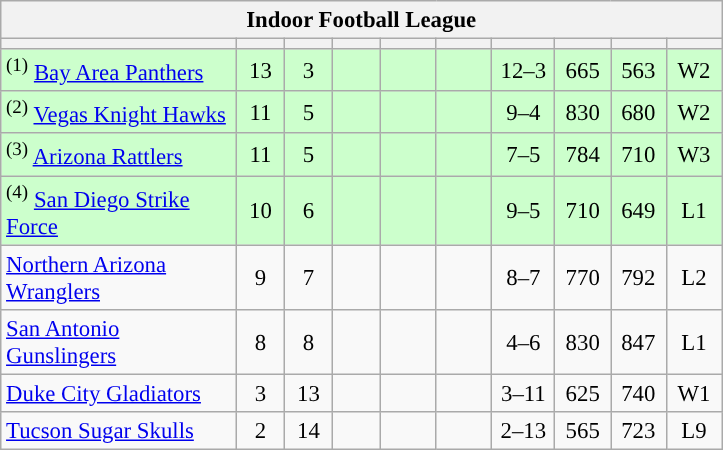<table class="wikitable" style="font-size:95%; text-align:center;">
<tr>
<th colspan="10">Indoor Football League</th>
</tr>
<tr>
<th width="150"></th>
<th width="25"></th>
<th width="25"></th>
<th width="25"></th>
<th width="30"></th>
<th width=30></th>
<th width="35"></th>
<th width="30"></th>
<th width="30"></th>
<th width="30"></th>
</tr>
<tr style="background-color:#ccffcc">
<td style="text-align:left;"><sup>(1)</sup> <a href='#'>Bay Area Panthers</a></td>
<td>13</td>
<td>3</td>
<td></td>
<td></td>
<td></td>
<td>12–3</td>
<td>665</td>
<td>563</td>
<td>W2</td>
</tr>
<tr style="background-color:#ccffcc">
<td style="text-align:left;"><sup>(2)</sup> <a href='#'>Vegas Knight Hawks</a></td>
<td>11</td>
<td>5</td>
<td></td>
<td></td>
<td></td>
<td>9–4</td>
<td>830</td>
<td>680</td>
<td>W2</td>
</tr>
<tr style="background-color:#ccffcc">
<td style="text-align:left;"><sup>(3)</sup> <a href='#'>Arizona Rattlers</a></td>
<td>11</td>
<td>5</td>
<td></td>
<td></td>
<td></td>
<td>7–5</td>
<td>784</td>
<td>710</td>
<td>W3</td>
</tr>
<tr style="background-color:#ccffcc">
<td style="text-align:left;"><sup>(4)</sup> <a href='#'>San Diego Strike Force</a></td>
<td>10</td>
<td>6</td>
<td></td>
<td></td>
<td></td>
<td>9–5</td>
<td>710</td>
<td>649</td>
<td>L1</td>
</tr>
<tr>
<td style="text-align:left;"><a href='#'>Northern Arizona Wranglers</a></td>
<td>9</td>
<td>7</td>
<td></td>
<td></td>
<td></td>
<td>8–7</td>
<td>770</td>
<td>792</td>
<td>L2</td>
</tr>
<tr>
<td style="text-align:left;"><a href='#'>San Antonio Gunslingers</a></td>
<td>8</td>
<td>8</td>
<td></td>
<td></td>
<td></td>
<td>4–6</td>
<td>830</td>
<td>847</td>
<td>L1</td>
</tr>
<tr>
<td style="text-align:left;"><a href='#'>Duke City Gladiators</a></td>
<td>3</td>
<td>13</td>
<td></td>
<td></td>
<td></td>
<td>3–11</td>
<td>625</td>
<td>740</td>
<td>W1</td>
</tr>
<tr>
<td style="text-align:left;"><a href='#'>Tucson Sugar Skulls</a></td>
<td>2</td>
<td>14</td>
<td></td>
<td></td>
<td></td>
<td>2–13</td>
<td>565</td>
<td>723</td>
<td>L9</td>
</tr>
</table>
